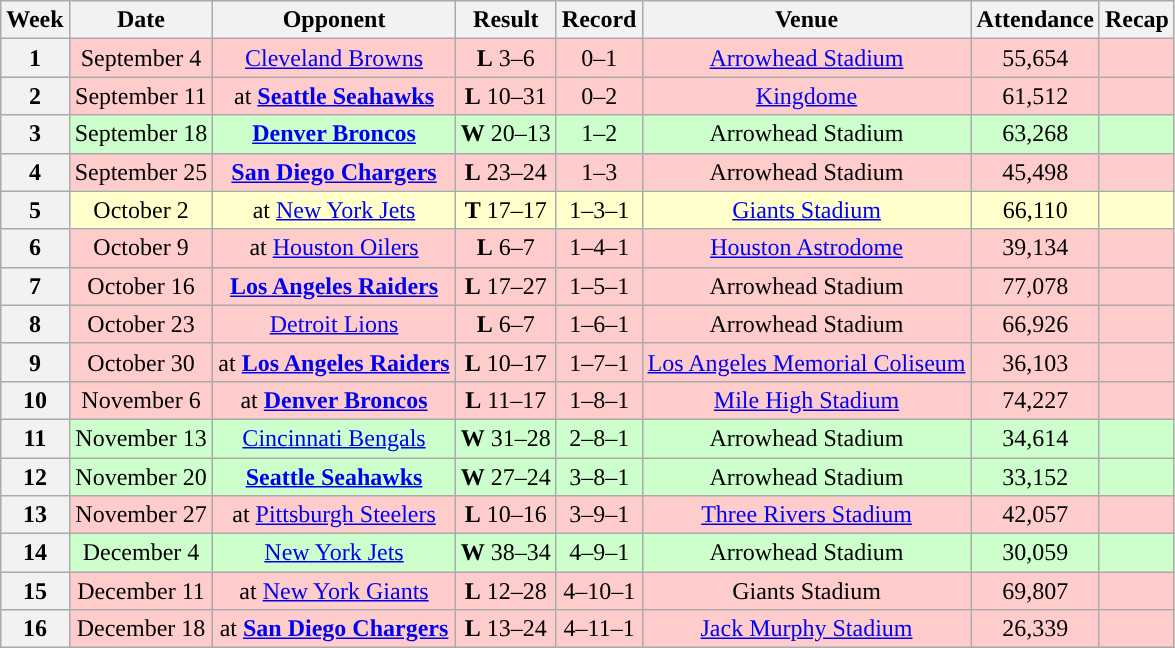<table class="wikitable" style="text-align:center">
<tr>
<th>Week</th>
<th>Date</th>
<th>Opponent</th>
<th>Result</th>
<th>Record</th>
<th>Venue</th>
<th>Attendance</th>
<th>Recap</th>
</tr>
<tr style="background:#fcc">
<th>1</th>
<td>September 4</td>
<td><a href='#'>Cleveland Browns</a></td>
<td><strong>L</strong> 3–6</td>
<td>0–1</td>
<td><a href='#'>Arrowhead Stadium</a></td>
<td>55,654</td>
<td></td>
</tr>
<tr style="background:#fcc">
<th>2</th>
<td>September 11</td>
<td>at <strong><a href='#'>Seattle Seahawks</a></strong></td>
<td><strong>L</strong> 10–31</td>
<td>0–2</td>
<td><a href='#'>Kingdome</a></td>
<td>61,512</td>
<td></td>
</tr>
<tr style="background:#cfc">
<th>3</th>
<td>September 18</td>
<td><strong><a href='#'>Denver Broncos</a></strong></td>
<td><strong>W</strong> 20–13</td>
<td>1–2</td>
<td>Arrowhead Stadium</td>
<td>63,268</td>
<td></td>
</tr>
<tr style="background:#fcc">
<th>4</th>
<td>September 25</td>
<td><strong><a href='#'>San Diego Chargers</a></strong></td>
<td><strong>L</strong> 23–24</td>
<td>1–3</td>
<td>Arrowhead Stadium</td>
<td>45,498</td>
<td></td>
</tr>
<tr style="background:#ffc">
<th>5</th>
<td>October 2</td>
<td>at <a href='#'>New York Jets</a></td>
<td><strong>T</strong> 17–17 </td>
<td>1–3–1</td>
<td><a href='#'>Giants Stadium</a></td>
<td>66,110</td>
<td></td>
</tr>
<tr style="background:#fcc">
<th>6</th>
<td>October 9</td>
<td>at <a href='#'>Houston Oilers</a></td>
<td><strong>L</strong> 6–7</td>
<td>1–4–1</td>
<td><a href='#'>Houston Astrodome</a></td>
<td>39,134</td>
<td></td>
</tr>
<tr style="background:#fcc">
<th>7</th>
<td>October 16</td>
<td><strong><a href='#'>Los Angeles Raiders</a></strong></td>
<td><strong>L</strong> 17–27</td>
<td>1–5–1</td>
<td>Arrowhead Stadium</td>
<td>77,078</td>
<td></td>
</tr>
<tr style="background:#fcc">
<th>8</th>
<td>October 23</td>
<td><a href='#'>Detroit Lions</a></td>
<td><strong>L</strong> 6–7</td>
<td>1–6–1</td>
<td>Arrowhead Stadium</td>
<td>66,926</td>
<td></td>
</tr>
<tr style="background:#fcc">
<th>9</th>
<td>October 30</td>
<td>at <strong><a href='#'>Los Angeles Raiders</a></strong></td>
<td><strong>L</strong> 10–17</td>
<td>1–7–1</td>
<td><a href='#'>Los Angeles Memorial Coliseum</a></td>
<td>36,103</td>
<td></td>
</tr>
<tr style="background:#fcc">
<th>10</th>
<td>November 6</td>
<td>at <strong><a href='#'>Denver Broncos</a></strong></td>
<td><strong>L</strong> 11–17</td>
<td>1–8–1</td>
<td><a href='#'>Mile High Stadium</a></td>
<td>74,227</td>
<td></td>
</tr>
<tr style="background:#cfc">
<th>11</th>
<td>November 13</td>
<td><a href='#'>Cincinnati Bengals</a></td>
<td><strong>W</strong> 31–28</td>
<td>2–8–1</td>
<td>Arrowhead Stadium</td>
<td>34,614</td>
<td></td>
</tr>
<tr style="background:#cfc">
<th>12</th>
<td>November 20</td>
<td><strong><a href='#'>Seattle Seahawks</a></strong></td>
<td><strong>W</strong> 27–24</td>
<td>3–8–1</td>
<td>Arrowhead Stadium</td>
<td>33,152</td>
<td></td>
</tr>
<tr style="background:#fcc">
<th>13</th>
<td>November 27</td>
<td>at <a href='#'>Pittsburgh Steelers</a></td>
<td><strong>L</strong> 10–16</td>
<td>3–9–1</td>
<td><a href='#'>Three Rivers Stadium</a></td>
<td>42,057</td>
<td></td>
</tr>
<tr style="background:#cfc">
<th>14</th>
<td>December 4</td>
<td><a href='#'>New York Jets</a></td>
<td><strong>W</strong> 38–34</td>
<td>4–9–1</td>
<td>Arrowhead Stadium</td>
<td>30,059</td>
<td></td>
</tr>
<tr style="background:#fcc">
<th>15</th>
<td>December 11</td>
<td>at <a href='#'>New York Giants</a></td>
<td><strong>L</strong> 12–28</td>
<td>4–10–1</td>
<td>Giants Stadium</td>
<td>69,807</td>
<td></td>
</tr>
<tr style="background:#fcc">
<th>16</th>
<td>December 18</td>
<td>at <strong><a href='#'>San Diego Chargers</a></strong></td>
<td><strong>L</strong> 13–24</td>
<td>4–11–1</td>
<td><a href='#'>Jack Murphy Stadium</a></td>
<td>26,339</td>
<td></td>
</tr>
</table>
